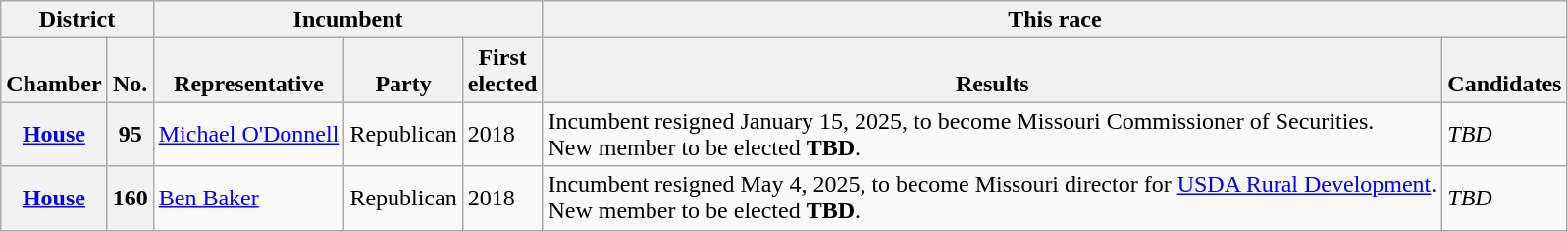<table class="wikitable sortable">
<tr valign=bottom>
<th colspan="2">District</th>
<th colspan="3">Incumbent</th>
<th colspan="2">This race</th>
</tr>
<tr valign=bottom>
<th>Chamber</th>
<th>No.</th>
<th>Representative</th>
<th>Party</th>
<th>First<br>elected</th>
<th>Results</th>
<th>Candidates</th>
</tr>
<tr>
<th><a href='#'>House</a></th>
<th>95</th>
<td><a href='#'>Michael O'Donnell</a></td>
<td>Republican</td>
<td>2018</td>
<td>Incumbent resigned January 15, 2025, to become Missouri Commissioner of Securities.<br>New member to be elected <strong>TBD</strong>.</td>
<td nowrap><em>TBD</em></td>
</tr>
<tr>
<th><a href='#'>House</a></th>
<th>160</th>
<td><a href='#'>Ben Baker</a></td>
<td>Republican</td>
<td>2018</td>
<td>Incumbent resigned May 4, 2025, to become Missouri director for <a href='#'>USDA Rural Development</a>.<br>New member to be elected <strong>TBD</strong>.</td>
<td nowrap><em>TBD</em></td>
</tr>
</table>
